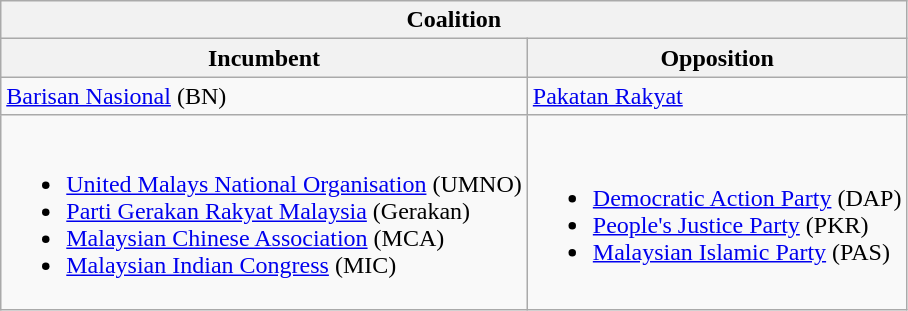<table class="wikitable">
<tr>
<th colspan="2">Coalition</th>
</tr>
<tr>
<th>Incumbent</th>
<th>Opposition</th>
</tr>
<tr>
<td><a href='#'>Barisan Nasional</a> (BN)</td>
<td><a href='#'>Pakatan Rakyat</a></td>
</tr>
<tr>
<td><br><ul><li> <a href='#'>United Malays National Organisation</a> (UMNO)</li><li> <a href='#'>Parti Gerakan Rakyat Malaysia</a> (Gerakan)</li><li> <a href='#'>Malaysian Chinese Association</a> (MCA)</li><li> <a href='#'>Malaysian Indian Congress</a> (MIC)</li></ul></td>
<td><br><ul><li> <a href='#'>Democratic Action Party</a> (DAP)</li><li> <a href='#'>People's Justice Party</a> (PKR)</li><li> <a href='#'>Malaysian Islamic Party</a> (PAS)</li></ul></td>
</tr>
</table>
